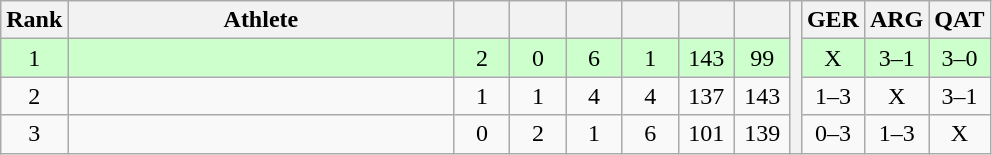<table class="wikitable" style="text-align:center">
<tr>
<th>Rank</th>
<th width=250>Athlete</th>
<th width=30></th>
<th width=30></th>
<th width=30></th>
<th width=30></th>
<th width=30></th>
<th width=30></th>
<th rowspan=4></th>
<th width=30>GER</th>
<th width=30>ARG</th>
<th width=30>QAT</th>
</tr>
<tr bgcolor=#ccffcc>
<td>1</td>
<td align=left></td>
<td>2</td>
<td>0</td>
<td>6</td>
<td>1</td>
<td>143</td>
<td>99</td>
<td>X</td>
<td>3–1</td>
<td>3–0</td>
</tr>
<tr>
<td>2</td>
<td align=left></td>
<td>1</td>
<td>1</td>
<td>4</td>
<td>4</td>
<td>137</td>
<td>143</td>
<td>1–3</td>
<td>X</td>
<td>3–1</td>
</tr>
<tr>
<td>3</td>
<td align=left></td>
<td>0</td>
<td>2</td>
<td>1</td>
<td>6</td>
<td>101</td>
<td>139</td>
<td>0–3</td>
<td>1–3</td>
<td>X</td>
</tr>
</table>
